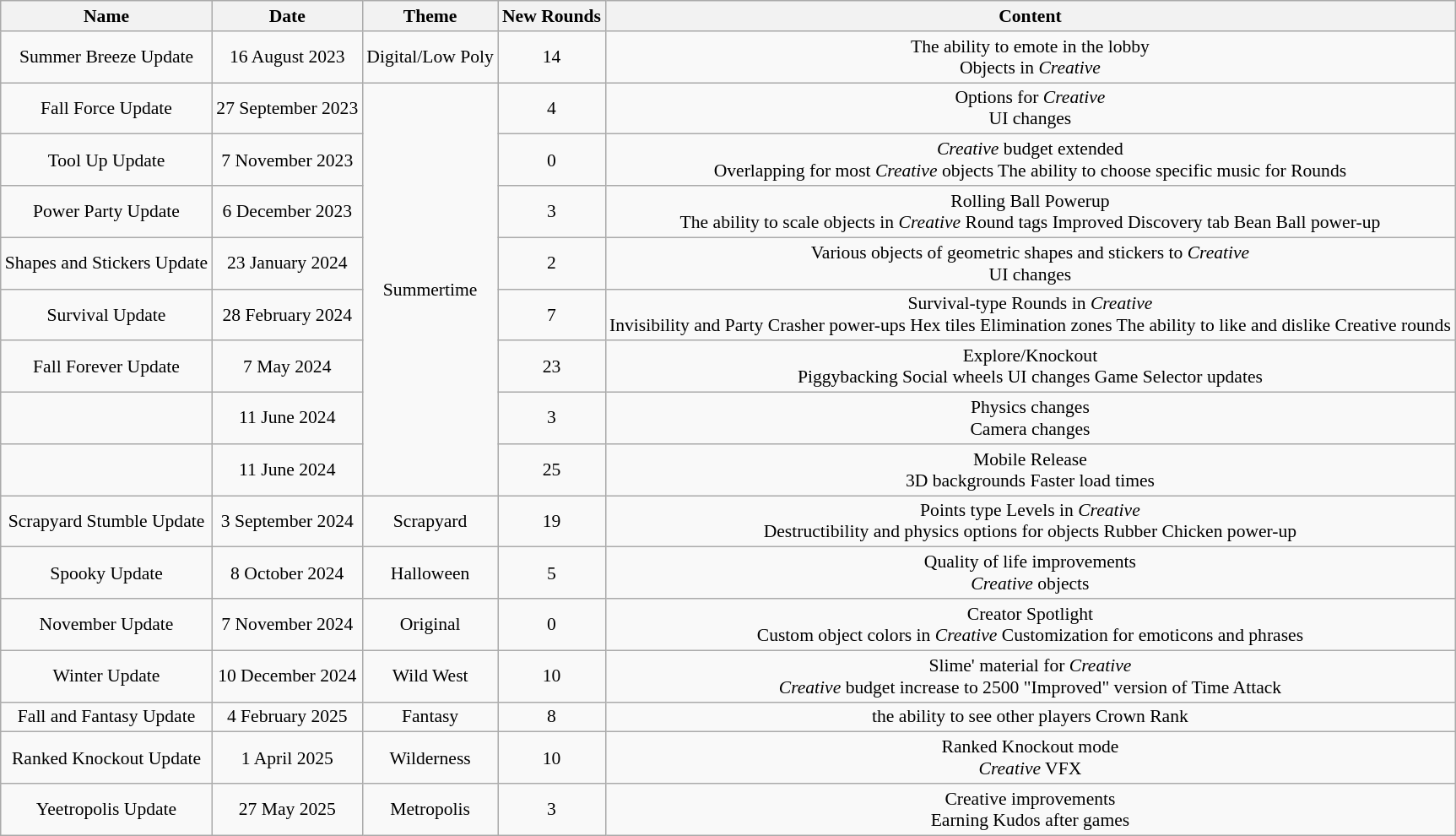<table class="wikitable" style="text-align:center; font-size:90%;">
<tr>
<th>Name</th>
<th>Date</th>
<th>Theme</th>
<th>New Rounds</th>
<th>Content</th>
</tr>
<tr>
<td>Summer Breeze Update</td>
<td>16 August 2023</td>
<td>Digital/Low Poly</td>
<td>14</td>
<td>The ability to emote in the lobby<br>Objects in <em>Creative</em></td>
</tr>
<tr>
<td>Fall Force Update</td>
<td>27 September 2023</td>
<td rowspan="8">Summertime</td>
<td>4</td>
<td>Options for <em>Creative</em><br>UI changes</td>
</tr>
<tr>
<td>Tool Up Update</td>
<td>7 November 2023</td>
<td>0</td>
<td><em>Creative</em> budget extended<br>Overlapping for most <em>Creative</em> objects
The ability to choose specific music for Rounds</td>
</tr>
<tr>
<td>Power Party Update</td>
<td>6 December 2023</td>
<td>3</td>
<td>Rolling Ball Powerup<br>The ability to scale objects in <em>Creative</em>
Round tags
Improved Discovery tab
Bean Ball power-up</td>
</tr>
<tr>
<td>Shapes and Stickers Update</td>
<td>23 January 2024</td>
<td>2</td>
<td>Various objects of geometric shapes and stickers to <em>Creative</em><br>UI changes</td>
</tr>
<tr>
<td>Survival Update</td>
<td>28 February 2024</td>
<td>7</td>
<td>Survival-type Rounds in <em>Creative</em><br>Invisibility and Party Crasher power-ups
Hex tiles
Elimination zones
The ability to like and dislike Creative rounds</td>
</tr>
<tr>
<td>Fall Forever Update</td>
<td>7 May 2024</td>
<td>23</td>
<td>Explore/Knockout<br>Piggybacking
Social wheels
UI changes
Game Selector updates</td>
</tr>
<tr>
<td></td>
<td>11 June 2024</td>
<td>3</td>
<td>Physics changes<br>Camera changes</td>
</tr>
<tr>
<td></td>
<td>11 June 2024</td>
<td>25</td>
<td>Mobile Release<br>3D backgrounds
Faster load times</td>
</tr>
<tr>
<td>Scrapyard Stumble Update</td>
<td>3 September 2024</td>
<td>Scrapyard</td>
<td>19</td>
<td>Points type Levels in <em>Creative</em><br>Destructibility and physics options for objects
Rubber Chicken power-up</td>
</tr>
<tr>
<td>Spooky Update</td>
<td>8 October 2024</td>
<td>Halloween</td>
<td>5</td>
<td>Quality of life improvements<br><em>Creative</em> objects</td>
</tr>
<tr>
<td>November Update</td>
<td>7 November 2024</td>
<td>Original</td>
<td>0</td>
<td>Creator Spotlight<br>Custom object colors in <em>Creative</em>
Customization for emoticons and phrases</td>
</tr>
<tr>
<td>Winter Update</td>
<td>10 December 2024</td>
<td>Wild West</td>
<td>10</td>
<td>Slime' material for <em>Creative</em><br><em>Creative</em> budget increase to 2500
"Improved" version of Time Attack</td>
</tr>
<tr>
<td>Fall and Fantasy Update</td>
<td>4 February 2025</td>
<td>Fantasy</td>
<td>8</td>
<td>the ability to see other players Crown Rank</td>
</tr>
<tr>
<td>Ranked Knockout Update</td>
<td>1 April 2025</td>
<td>Wilderness</td>
<td>10</td>
<td>Ranked Knockout mode<br><em>Creative</em> VFX</td>
</tr>
<tr>
<td>Yeetropolis Update</td>
<td>27 May 2025</td>
<td>Metropolis</td>
<td>3</td>
<td>Creative improvements<br>Earning Kudos after games</td>
</tr>
</table>
